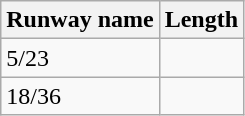<table class="wikitable">
<tr>
<th>Runway name</th>
<th>Length</th>
</tr>
<tr>
<td>5/23</td>
<td></td>
</tr>
<tr>
<td>18/36</td>
<td></td>
</tr>
</table>
